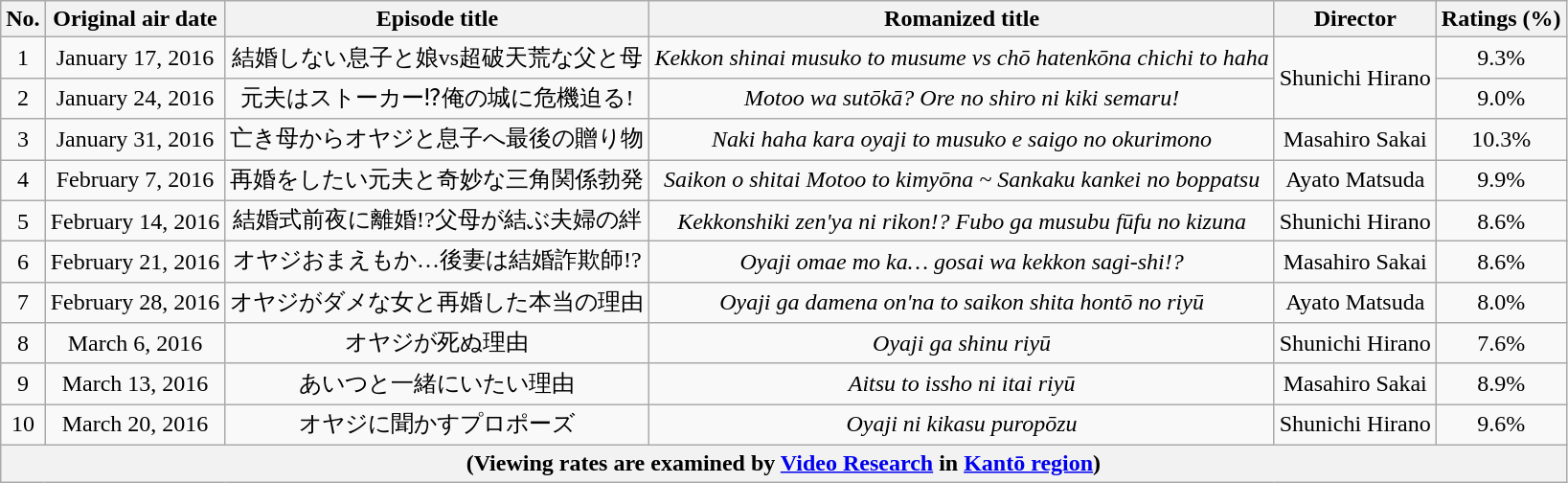<table class="wikitable" style="text-align:center;">
<tr>
<th>No.</th>
<th>Original air date</th>
<th>Episode title</th>
<th>Romanized title</th>
<th>Director</th>
<th>Ratings (%)</th>
</tr>
<tr>
<td>1</td>
<td>January 17, 2016</td>
<td>結婚しない息子と娘vs超破天荒な父と母</td>
<td><em>Kekkon shinai musuko to musume vs chō hatenkōna chichi to haha</em></td>
<td rowspan="2">Shunichi Hirano</td>
<td>9.3%</td>
</tr>
<tr>
<td>2</td>
<td>January 24, 2016</td>
<td>元夫はストーカー⁉︎俺の城に危機迫る!</td>
<td><em>Motoo wa sutōkā? ︎Ore no shiro ni kiki semaru!</em></td>
<td>9.0%</td>
</tr>
<tr>
<td>3</td>
<td>January 31, 2016</td>
<td>亡き母からオヤジと息子へ最後の贈り物</td>
<td><em>Naki haha kara oyaji to musuko e saigo no okurimono</em></td>
<td>Masahiro Sakai</td>
<td>10.3%</td>
</tr>
<tr>
<td>4</td>
<td>February 7, 2016</td>
<td>再婚をしたい元夫と奇妙な三角関係勃発</td>
<td><em>Saikon o shitai Motoo to kimyōna ~ Sankaku kankei no boppatsu</em></td>
<td>Ayato Matsuda</td>
<td>9.9%</td>
</tr>
<tr>
<td>5</td>
<td>February 14, 2016</td>
<td>結婚式前夜に離婚!?父母が結ぶ夫婦の絆</td>
<td><em>Kekkonshiki zen'ya ni rikon!? Fubo ga musubu fūfu no kizuna</em></td>
<td>Shunichi Hirano</td>
<td>8.6%</td>
</tr>
<tr>
<td>6</td>
<td>February 21, 2016</td>
<td>オヤジおまえもか…後妻は結婚詐欺師!?</td>
<td><em>Oyaji omae mo ka… gosai wa kekkon sagi-shi!?</em></td>
<td>Masahiro Sakai</td>
<td>8.6%</td>
</tr>
<tr>
<td>7</td>
<td>February 28, 2016</td>
<td>オヤジがダメな女と再婚した本当の理由</td>
<td><em>Oyaji ga damena on'na to saikon shita hontō no riyū</em></td>
<td>Ayato Matsuda</td>
<td>8.0%</td>
</tr>
<tr>
<td>8</td>
<td>March 6, 2016</td>
<td>オヤジが死ぬ理由</td>
<td><em>Oyaji ga shinu riyū</em></td>
<td>Shunichi Hirano</td>
<td><span>7.6%</span></td>
</tr>
<tr>
<td>9</td>
<td>March 13, 2016</td>
<td>あいつと一緒にいたい理由</td>
<td><em>Aitsu to issho ni itai riyū</em></td>
<td>Masahiro Sakai</td>
<td>8.9%</td>
</tr>
<tr>
<td>10</td>
<td>March 20, 2016</td>
<td>オヤジに聞かすプロポーズ</td>
<td><em>Oyaji ni kikasu puropōzu</em></td>
<td>Shunichi Hirano</td>
<td>9.6%</td>
</tr>
<tr>
<th colspan="6">(Viewing rates are examined by <a href='#'>Video Research</a> in <a href='#'>Kantō region</a>)</th>
</tr>
</table>
